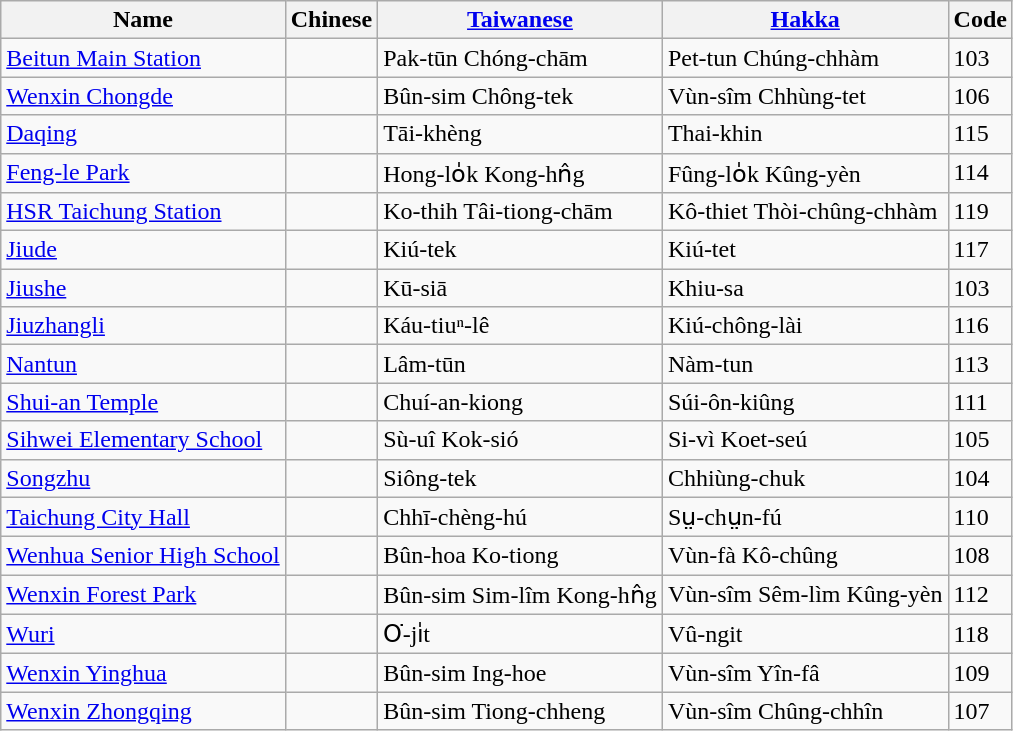<table class="wikitable sortable">
<tr>
<th>Name</th>
<th>Chinese</th>
<th><a href='#'>Taiwanese</a></th>
<th><a href='#'>Hakka</a></th>
<th>Code</th>
</tr>
<tr>
<td><a href='#'>Beitun Main Station</a></td>
<td></td>
<td>Pak-tūn Chóng-chām</td>
<td>Pet-tun Chúng-chhàm</td>
<td><span>103</span></td>
</tr>
<tr>
<td><a href='#'>Wenxin Chongde</a></td>
<td></td>
<td>Bûn-sim Chông-tek</td>
<td>Vùn-sîm Chhùng-tet</td>
<td><span>106</span></td>
</tr>
<tr>
<td><a href='#'>Daqing</a></td>
<td></td>
<td>Tāi-khèng</td>
<td>Thai-khin</td>
<td><span>115</span></td>
</tr>
<tr>
<td><a href='#'>Feng-le Park</a></td>
<td></td>
<td>Hong-lo̍k Kong-hn̂g</td>
<td>Fûng-lo̍k Kûng-yèn</td>
<td><span>114</span></td>
</tr>
<tr>
<td><a href='#'>HSR Taichung Station</a></td>
<td></td>
<td>Ko-thih Tâi-tiong-chām</td>
<td>Kô-thiet Thòi-chûng-chhàm</td>
<td><span>119</span></td>
</tr>
<tr>
<td><a href='#'>Jiude</a></td>
<td></td>
<td>Kiú-tek</td>
<td>Kiú-tet</td>
<td><span>117</span></td>
</tr>
<tr>
<td><a href='#'>Jiushe</a></td>
<td></td>
<td>Kū-siā</td>
<td>Khiu-sa</td>
<td><span>103</span></td>
</tr>
<tr>
<td><a href='#'>Jiuzhangli</a></td>
<td></td>
<td>Káu-tiuⁿ-lê</td>
<td>Kiú-chông-lài</td>
<td><span>116</span></td>
</tr>
<tr>
<td><a href='#'>Nantun</a></td>
<td></td>
<td>Lâm-tūn</td>
<td>Nàm-tun</td>
<td><span>113</span></td>
</tr>
<tr>
<td><a href='#'>Shui-an Temple</a></td>
<td></td>
<td>Chuí-an-kiong</td>
<td>Súi-ôn-kiûng</td>
<td><span>111</span></td>
</tr>
<tr>
<td><a href='#'>Sihwei Elementary School</a></td>
<td></td>
<td>Sù-uî Kok-sió</td>
<td>Si-vì Koet-seú</td>
<td><span>105</span></td>
</tr>
<tr>
<td><a href='#'>Songzhu</a></td>
<td></td>
<td>Siông-tek</td>
<td>Chhiùng-chuk</td>
<td><span>104</span></td>
</tr>
<tr>
<td><a href='#'>Taichung City Hall</a></td>
<td></td>
<td>Chhī-chèng-hú</td>
<td>Sṳ-chṳn-fú</td>
<td><span>110</span></td>
</tr>
<tr>
<td><a href='#'>Wenhua Senior High School</a></td>
<td></td>
<td>Bûn-hoa Ko-tiong</td>
<td>Vùn-fà Kô-chûng</td>
<td><span>108</span></td>
</tr>
<tr>
<td><a href='#'>Wenxin Forest Park</a></td>
<td></td>
<td>Bûn-sim Sim-lîm Kong-hn̂g</td>
<td>Vùn-sîm Sêm-lìm Kûng-yèn</td>
<td><span>112</span></td>
</tr>
<tr>
<td><a href='#'>Wuri</a></td>
<td></td>
<td>O͘-ji̍t</td>
<td>Vû-ngit</td>
<td><span>118</span></td>
</tr>
<tr>
<td><a href='#'>Wenxin Yinghua</a></td>
<td></td>
<td>Bûn-sim Ing-hoe</td>
<td>Vùn-sîm Yîn-fâ</td>
<td><span>109</span></td>
</tr>
<tr>
<td><a href='#'>Wenxin Zhongqing</a></td>
<td></td>
<td>Bûn-sim Tiong-chheng</td>
<td>Vùn-sîm Chûng-chhîn</td>
<td><span>107</span></td>
</tr>
</table>
